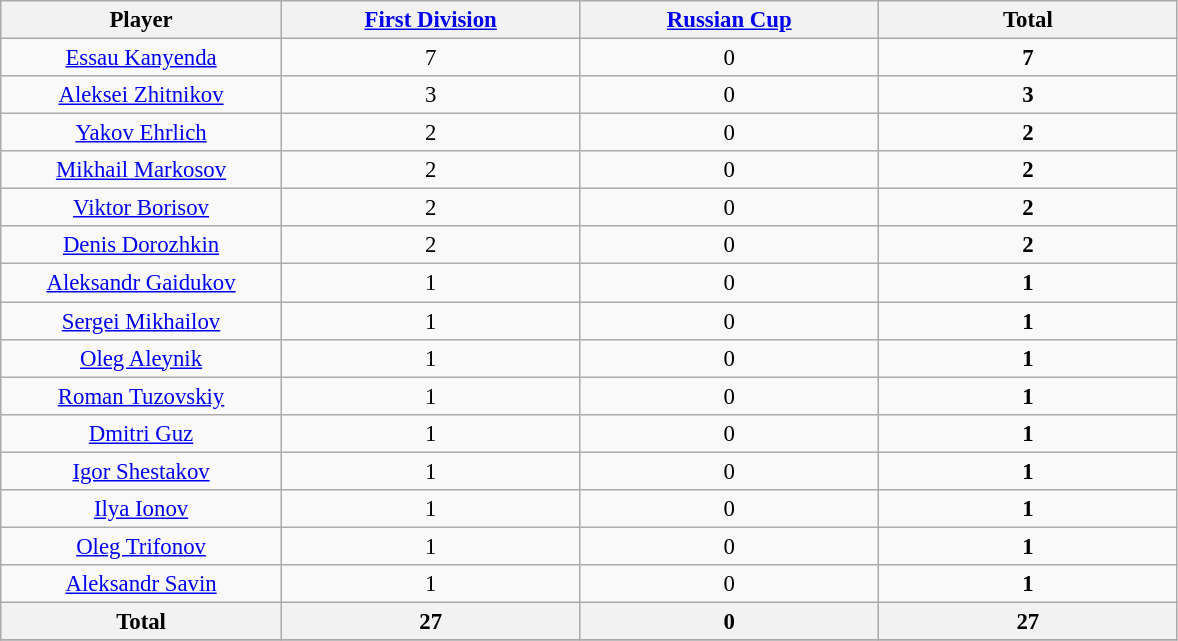<table class="wikitable sortable" style="text-align:center; font-size:95%">
<tr>
<th width=180px>Player</th>
<th width=192px><a href='#'>First Division</a></th>
<th width=192px><a href='#'>Russian Cup</a></th>
<th width=192px>Total</th>
</tr>
<tr>
<td><a href='#'>Essau Kanyenda</a></td>
<td>7</td>
<td>0</td>
<td><strong>7</strong></td>
</tr>
<tr>
<td><a href='#'>Aleksei Zhitnikov</a></td>
<td>3</td>
<td>0</td>
<td><strong>3</strong></td>
</tr>
<tr>
<td><a href='#'>Yakov Ehrlich</a></td>
<td>2</td>
<td>0</td>
<td><strong>2</strong></td>
</tr>
<tr>
<td><a href='#'>Mikhail Markosov</a></td>
<td>2</td>
<td>0</td>
<td><strong>2</strong></td>
</tr>
<tr>
<td><a href='#'>Viktor Borisov</a></td>
<td>2</td>
<td>0</td>
<td><strong>2</strong></td>
</tr>
<tr>
<td><a href='#'>Denis Dorozhkin</a></td>
<td>2</td>
<td>0</td>
<td><strong>2</strong></td>
</tr>
<tr>
<td><a href='#'>Aleksandr Gaidukov</a></td>
<td>1</td>
<td>0</td>
<td><strong>1</strong></td>
</tr>
<tr>
<td><a href='#'>Sergei Mikhailov</a></td>
<td>1</td>
<td>0</td>
<td><strong>1</strong></td>
</tr>
<tr>
<td><a href='#'>Oleg Aleynik</a></td>
<td>1</td>
<td>0</td>
<td><strong>1</strong></td>
</tr>
<tr>
<td><a href='#'>Roman Tuzovskiy</a></td>
<td>1</td>
<td>0</td>
<td><strong>1</strong></td>
</tr>
<tr>
<td><a href='#'>Dmitri Guz</a></td>
<td>1</td>
<td>0</td>
<td><strong>1</strong></td>
</tr>
<tr>
<td><a href='#'>Igor Shestakov</a></td>
<td>1</td>
<td>0</td>
<td><strong>1</strong></td>
</tr>
<tr>
<td><a href='#'>Ilya Ionov</a></td>
<td>1</td>
<td>0</td>
<td><strong>1</strong></td>
</tr>
<tr>
<td><a href='#'>Oleg Trifonov</a></td>
<td>1</td>
<td>0</td>
<td><strong>1</strong></td>
</tr>
<tr>
<td><a href='#'>Aleksandr Savin</a></td>
<td>1</td>
<td>0</td>
<td><strong>1</strong></td>
</tr>
<tr class="sortbottom">
<th>Total</th>
<th>27</th>
<th>0</th>
<th>27</th>
</tr>
<tr>
</tr>
</table>
